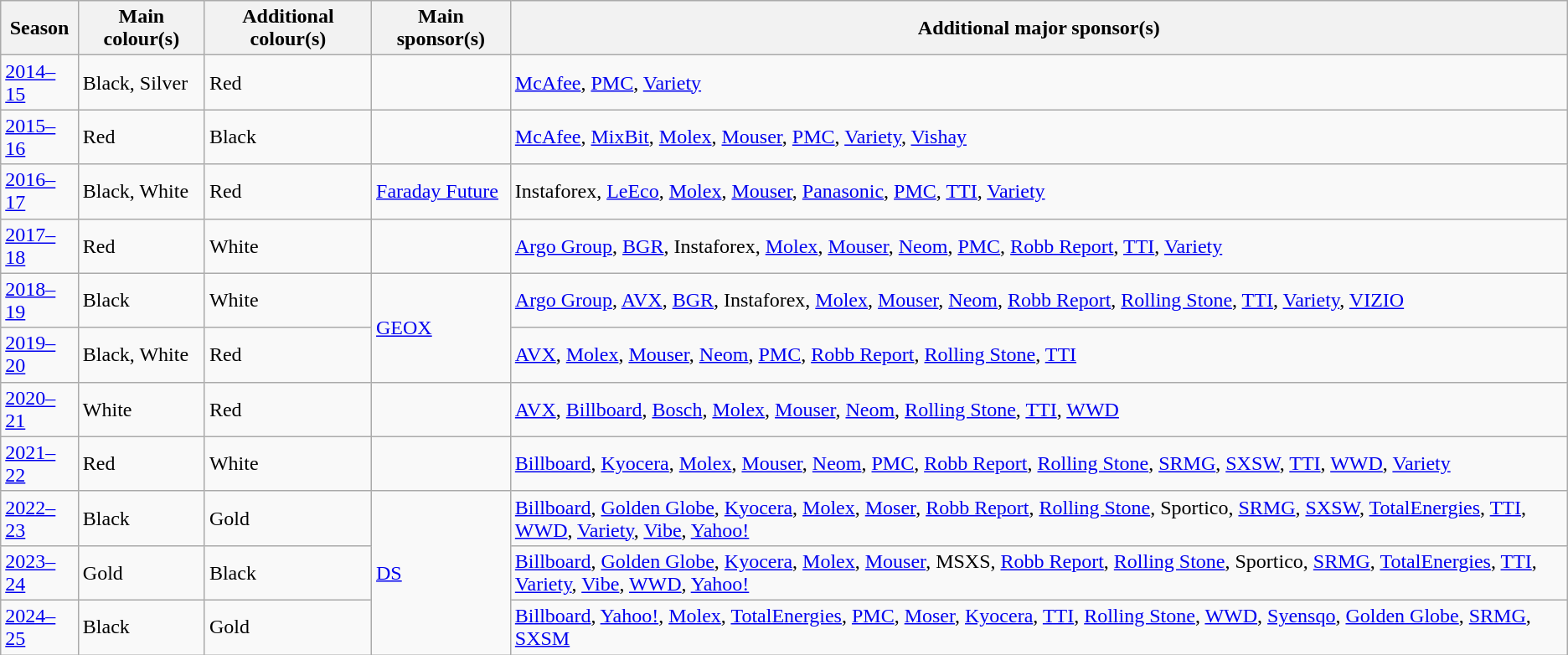<table class="wikitable">
<tr>
<th>Season</th>
<th>Main colour(s)</th>
<th>Additional colour(s)</th>
<th>Main sponsor(s)</th>
<th>Additional major sponsor(s)</th>
</tr>
<tr>
<td><a href='#'>2014–15</a></td>
<td>Black, Silver</td>
<td>Red</td>
<td></td>
<td><a href='#'>McAfee</a>, <a href='#'>PMC</a>, <a href='#'>Variety</a></td>
</tr>
<tr>
<td><a href='#'>2015–16</a></td>
<td>Red</td>
<td>Black</td>
<td></td>
<td><a href='#'>McAfee</a>, <a href='#'>MixBit</a>, <a href='#'>Molex</a>, <a href='#'>Mouser</a>, <a href='#'>PMC</a>, <a href='#'>Variety</a>, <a href='#'>Vishay</a></td>
</tr>
<tr>
<td><a href='#'>2016–17</a></td>
<td>Black, White</td>
<td>Red</td>
<td><a href='#'>Faraday Future</a></td>
<td>Instaforex, <a href='#'>LeEco</a>, <a href='#'>Molex</a>, <a href='#'>Mouser</a>, <a href='#'>Panasonic</a>, <a href='#'>PMC</a>, <a href='#'>TTI</a>, <a href='#'>Variety</a></td>
</tr>
<tr>
<td><a href='#'>2017–18</a></td>
<td>Red</td>
<td>White</td>
<td></td>
<td><a href='#'>Argo Group</a>, <a href='#'>BGR</a>, Instaforex, <a href='#'>Molex</a>, <a href='#'>Mouser</a>, <a href='#'>Neom</a>, <a href='#'>PMC</a>, <a href='#'>Robb Report</a>, <a href='#'>TTI</a>, <a href='#'>Variety</a></td>
</tr>
<tr>
<td><a href='#'>2018–19</a></td>
<td>Black</td>
<td>White</td>
<td rowspan="2"><a href='#'>GEOX</a></td>
<td><a href='#'>Argo Group</a>, <a href='#'>AVX</a>, <a href='#'>BGR</a>, Instaforex, <a href='#'>Molex</a>, <a href='#'>Mouser</a>, <a href='#'>Neom</a>, <a href='#'>Robb Report</a>, <a href='#'>Rolling Stone</a>, <a href='#'>TTI</a>, <a href='#'>Variety</a>, <a href='#'>VIZIO</a></td>
</tr>
<tr>
<td><a href='#'>2019–20</a></td>
<td>Black, White</td>
<td>Red</td>
<td><a href='#'>AVX</a>, <a href='#'>Molex</a>, <a href='#'>Mouser</a>, <a href='#'>Neom</a>, <a href='#'>PMC</a>, <a href='#'>Robb Report</a>, <a href='#'>Rolling Stone</a>, <a href='#'>TTI</a></td>
</tr>
<tr>
<td><a href='#'>2020–21</a></td>
<td>White</td>
<td>Red</td>
<td></td>
<td><a href='#'>AVX</a>, <a href='#'>Billboard</a>, <a href='#'>Bosch</a>, <a href='#'>Molex</a>, <a href='#'>Mouser</a>, <a href='#'>Neom</a>, <a href='#'>Rolling Stone</a>, <a href='#'>TTI</a>, <a href='#'>WWD</a></td>
</tr>
<tr>
<td><a href='#'>2021–22</a></td>
<td>Red</td>
<td>White</td>
<td></td>
<td><a href='#'>Billboard</a>, <a href='#'>Kyocera</a>, <a href='#'>Molex</a>, <a href='#'>Mouser</a>, <a href='#'>Neom</a>, <a href='#'>PMC</a>, <a href='#'>Robb Report</a>, <a href='#'>Rolling Stone</a>, <a href='#'>SRMG</a>, <a href='#'>SXSW</a>, <a href='#'>TTI</a>, <a href='#'>WWD</a>, <a href='#'>Variety</a></td>
</tr>
<tr>
<td><a href='#'>2022–23</a></td>
<td>Black</td>
<td>Gold</td>
<td rowspan="3"><a href='#'>DS</a></td>
<td><a href='#'>Billboard</a>, <a href='#'>Golden Globe</a>, <a href='#'>Kyocera</a>, <a href='#'>Molex</a>, <a href='#'>Moser</a>, <a href='#'>Robb Report</a>, <a href='#'>Rolling Stone</a>, Sportico, <a href='#'>SRMG</a>, <a href='#'>SXSW</a>, <a href='#'>TotalEnergies</a>, <a href='#'>TTI</a>, <a href='#'>WWD</a>, <a href='#'>Variety</a>, <a href='#'>Vibe</a>, <a href='#'>Yahoo!</a></td>
</tr>
<tr>
<td><a href='#'>2023–24</a></td>
<td>Gold</td>
<td>Black</td>
<td><a href='#'>Billboard</a>, <a href='#'>Golden Globe</a>, <a href='#'>Kyocera</a>, <a href='#'>Molex</a>, <a href='#'>Mouser</a>, MSXS, <a href='#'>Robb Report</a>, <a href='#'>Rolling Stone</a>, Sportico, <a href='#'>SRMG</a>, <a href='#'>TotalEnergies</a>, <a href='#'>TTI</a>, <a href='#'>Variety</a>, <a href='#'>Vibe</a>, <a href='#'>WWD</a>, <a href='#'>Yahoo!</a></td>
</tr>
<tr>
<td><a href='#'>2024–25</a></td>
<td>Black</td>
<td>Gold</td>
<td><a href='#'>Billboard</a>, <a href='#'>Yahoo!</a>, <a href='#'>Molex</a>, <a href='#'>TotalEnergies</a>, <a href='#'>PMC</a>, <a href='#'>Moser</a>, <a href='#'>Kyocera</a>, <a href='#'>TTI</a>, <a href='#'>Rolling Stone</a>, <a href='#'>WWD</a>, <a href='#'>Syensqo</a>, <a href='#'>Golden Globe</a>, <a href='#'>SRMG</a>, <a href='#'>SXSM</a></td>
</tr>
</table>
